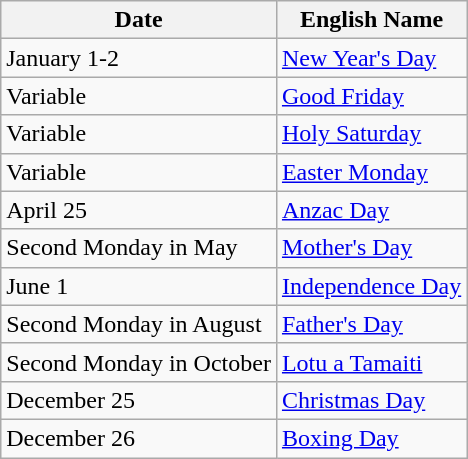<table class="wikitable">
<tr>
<th>Date</th>
<th>English Name</th>
</tr>
<tr>
<td>January 1-2</td>
<td><a href='#'>New Year's Day</a></td>
</tr>
<tr>
<td>Variable</td>
<td><a href='#'>Good Friday</a></td>
</tr>
<tr>
<td>Variable</td>
<td><a href='#'>Holy Saturday</a></td>
</tr>
<tr>
<td>Variable</td>
<td><a href='#'>Easter Monday</a></td>
</tr>
<tr>
<td>April 25</td>
<td><a href='#'>Anzac Day</a></td>
</tr>
<tr>
<td>Second Monday in May</td>
<td><a href='#'>Mother's Day</a></td>
</tr>
<tr>
<td>June 1</td>
<td><a href='#'>Independence Day</a></td>
</tr>
<tr>
<td>Second Monday in August</td>
<td><a href='#'>Father's Day</a></td>
</tr>
<tr>
<td>Second Monday in October</td>
<td><a href='#'>Lotu a Tamaiti</a></td>
</tr>
<tr>
<td>December 25</td>
<td><a href='#'>Christmas Day</a></td>
</tr>
<tr>
<td>December 26</td>
<td><a href='#'>Boxing Day</a></td>
</tr>
</table>
